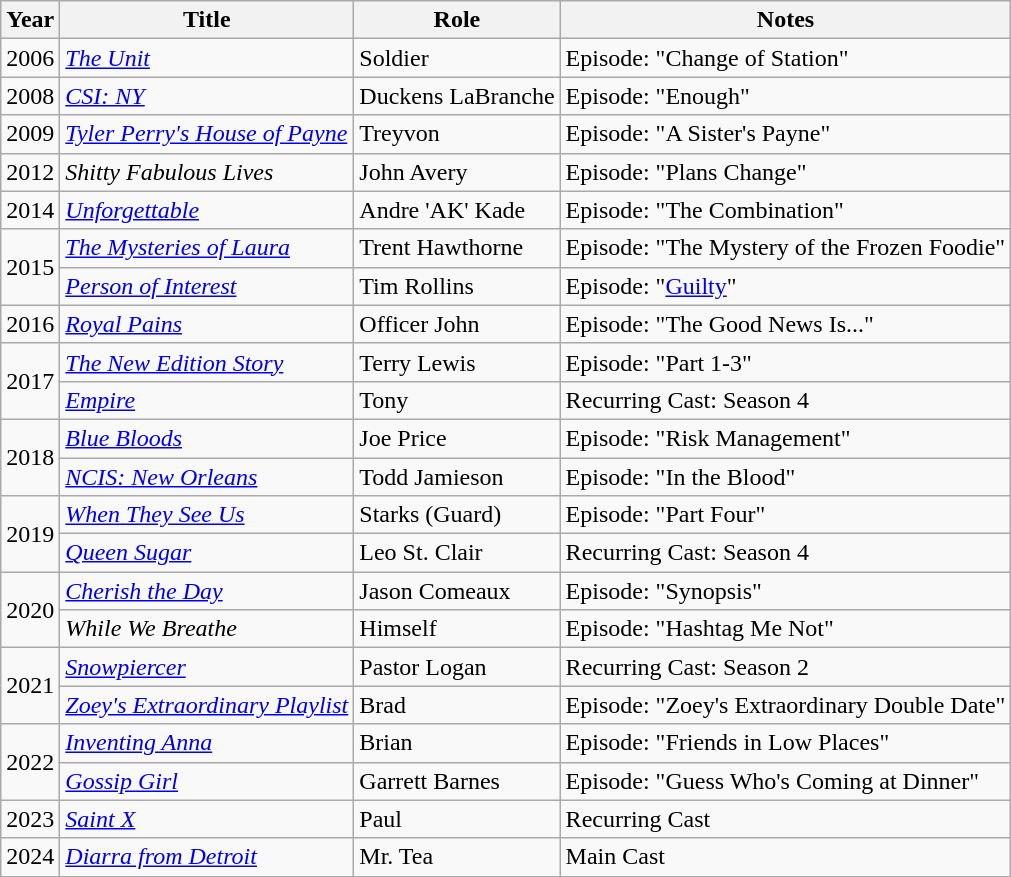<table class="wikitable sortable">
<tr>
<th>Year</th>
<th>Title</th>
<th>Role</th>
<th>Notes</th>
</tr>
<tr>
<td>2006</td>
<td><em><a href='#'>The Unit</a></em></td>
<td>Soldier</td>
<td>Episode: "Change of Station"</td>
</tr>
<tr>
<td>2008</td>
<td><em><a href='#'>CSI: NY</a></em></td>
<td>Duckens LaBranche</td>
<td>Episode: "Enough"</td>
</tr>
<tr>
<td>2009</td>
<td><em><a href='#'>Tyler Perry's House of Payne</a></em></td>
<td>Treyvon</td>
<td>Episode: "A Sister's Payne"</td>
</tr>
<tr>
<td>2012</td>
<td><em>Shitty Fabulous Lives</em></td>
<td>John Avery</td>
<td>Episode: "Plans Change"</td>
</tr>
<tr>
<td>2014</td>
<td><em><a href='#'>Unforgettable</a></em></td>
<td>Andre 'AK' Kade</td>
<td>Episode: "The Combination"</td>
</tr>
<tr>
<td rowspan="2">2015</td>
<td><em><a href='#'>The Mysteries of Laura</a></em></td>
<td>Trent Hawthorne</td>
<td>Episode: "The Mystery of the Frozen Foodie"</td>
</tr>
<tr>
<td><em><a href='#'>Person of Interest</a></em></td>
<td>Tim Rollins</td>
<td>Episode: "<a href='#'>Guilty</a>"</td>
</tr>
<tr>
<td>2016</td>
<td><em><a href='#'>Royal Pains</a></em></td>
<td>Officer John</td>
<td>Episode: "The Good News Is..."</td>
</tr>
<tr>
<td rowspan="2">2017</td>
<td><em><a href='#'>The New Edition Story</a></em></td>
<td>Terry Lewis</td>
<td>Episode: "Part 1-3"</td>
</tr>
<tr>
<td><em><a href='#'>Empire</a></em></td>
<td>Tony</td>
<td>Recurring Cast: Season 4</td>
</tr>
<tr>
<td rowspan="2">2018</td>
<td><em><a href='#'>Blue Bloods</a></em></td>
<td>Joe Price</td>
<td>Episode: "Risk Management"</td>
</tr>
<tr>
<td><em><a href='#'>NCIS: New Orleans</a></em></td>
<td>Todd Jamieson</td>
<td>Episode: "In the Blood"</td>
</tr>
<tr>
<td rowspan="2">2019</td>
<td><em><a href='#'>When They See Us</a></em></td>
<td>Starks (Guard)</td>
<td>Episode: "Part Four"</td>
</tr>
<tr>
<td><em><a href='#'>Queen Sugar</a></em></td>
<td>Leo St. Clair</td>
<td>Recurring Cast: Season 4</td>
</tr>
<tr>
<td rowspan="2">2020</td>
<td><em><a href='#'>Cherish the Day</a></em></td>
<td>Jason Comeaux</td>
<td>Episode: "Synopsis"</td>
</tr>
<tr>
<td><em>While We Breathe</em></td>
<td>Himself</td>
<td>Episode: "Hashtag Me Not"</td>
</tr>
<tr>
<td rowspan="2">2021</td>
<td><em><a href='#'>Snowpiercer</a></em></td>
<td>Pastor Logan</td>
<td>Recurring Cast: Season 2</td>
</tr>
<tr>
<td><em><a href='#'>Zoey's Extraordinary Playlist</a></em></td>
<td>Brad</td>
<td>Episode: "Zoey's Extraordinary Double Date"</td>
</tr>
<tr>
<td rowspan="2">2022</td>
<td><em><a href='#'>Inventing Anna</a></em></td>
<td>Brian</td>
<td>Episode: "Friends in Low Places"</td>
</tr>
<tr>
<td><em><a href='#'>Gossip Girl</a></em></td>
<td>Garrett Barnes</td>
<td>Episode: "Guess Who's Coming at Dinner"</td>
</tr>
<tr>
<td>2023</td>
<td><em><a href='#'>Saint X</a></em></td>
<td>Paul</td>
<td>Recurring Cast</td>
</tr>
<tr>
<td>2024</td>
<td><em><a href='#'>Diarra from Detroit</a></em></td>
<td>Mr. Tea</td>
<td>Main Cast</td>
</tr>
</table>
